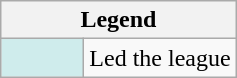<table class="wikitable">
<tr>
<th colspan="2">Legend</th>
</tr>
<tr>
<td style="background:#cfecec; width:3em;"></td>
<td>Led the league</td>
</tr>
</table>
